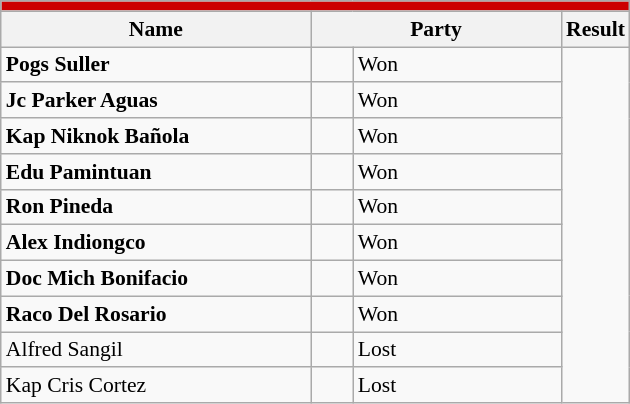<table class="wikitable" style="font-size:90%">
<tr>
<td colspan="4" bgcolor="CC0000"></td>
</tr>
<tr>
<th width="200px">Name</th>
<th colspan="2" width="160px">Party</th>
<th>Result</th>
</tr>
<tr>
<td><strong>Pogs Suller</strong></td>
<td></td>
<td>Won</td>
</tr>
<tr>
<td><strong>Jc Parker Aguas</strong></td>
<td></td>
<td>Won</td>
</tr>
<tr>
<td><strong>Kap Niknok Bañola</strong></td>
<td></td>
<td>Won</td>
</tr>
<tr>
<td><strong>Edu Pamintuan</strong></td>
<td></td>
<td>Won</td>
</tr>
<tr>
<td><strong>Ron Pineda</strong></td>
<td></td>
<td>Won</td>
</tr>
<tr>
<td><strong>Alex Indiongco</strong></td>
<td></td>
<td>Won</td>
</tr>
<tr>
<td><strong>Doc Mich Bonifacio</strong></td>
<td></td>
<td>Won</td>
</tr>
<tr>
<td><strong>Raco Del Rosario</strong></td>
<td></td>
<td>Won</td>
</tr>
<tr>
<td>Alfred Sangil</td>
<td></td>
<td>Lost</td>
</tr>
<tr>
<td>Kap Cris Cortez</td>
<td></td>
<td>Lost</td>
</tr>
</table>
